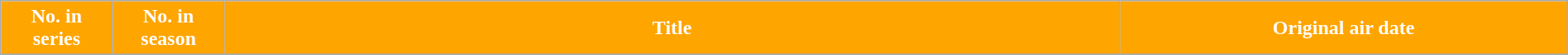<table class="wikitable plainrowheaders" style="width:100%; margin:auto; background:#FFF;">
<tr>
<th style="width:5%; background:orange; color:#fff;">No. in<br>series </th>
<th style="width:5%; background:orange; color:#fff;">No. in<br>season </th>
<th style="width:40%; background:orange; color:#fff;">Title</th>
<th style="width:20%; background:orange; color:#fff;">Original air date</th>
</tr>
<tr>
</tr>
</table>
